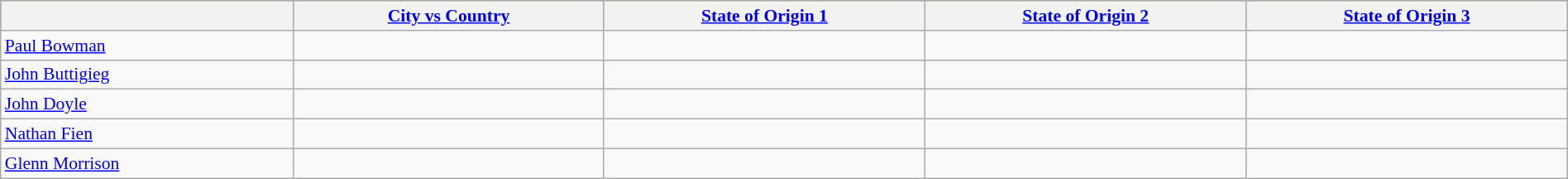<table class="wikitable"  style="width:100%; font-size:90%;">
<tr style="background:#bdb76b;">
<th></th>
<th><a href='#'>City vs Country</a></th>
<th><a href='#'>State of Origin 1</a></th>
<th><a href='#'>State of Origin 2</a></th>
<th><a href='#'>State of Origin 3</a></th>
</tr>
<tr>
<td><a href='#'>Paul Bowman</a></td>
<td></td>
<td></td>
<td></td>
<td></td>
</tr>
<tr>
<td><a href='#'>John Buttigieg</a></td>
<td></td>
<td></td>
<td></td>
<td></td>
</tr>
<tr>
<td><a href='#'>John Doyle</a></td>
<td></td>
<td></td>
<td></td>
<td></td>
</tr>
<tr>
<td><a href='#'>Nathan Fien</a></td>
<td></td>
<td></td>
<td></td>
<td></td>
</tr>
<tr>
<td><a href='#'>Glenn Morrison</a></td>
<td></td>
<td></td>
<td></td>
<td></td>
</tr>
</table>
